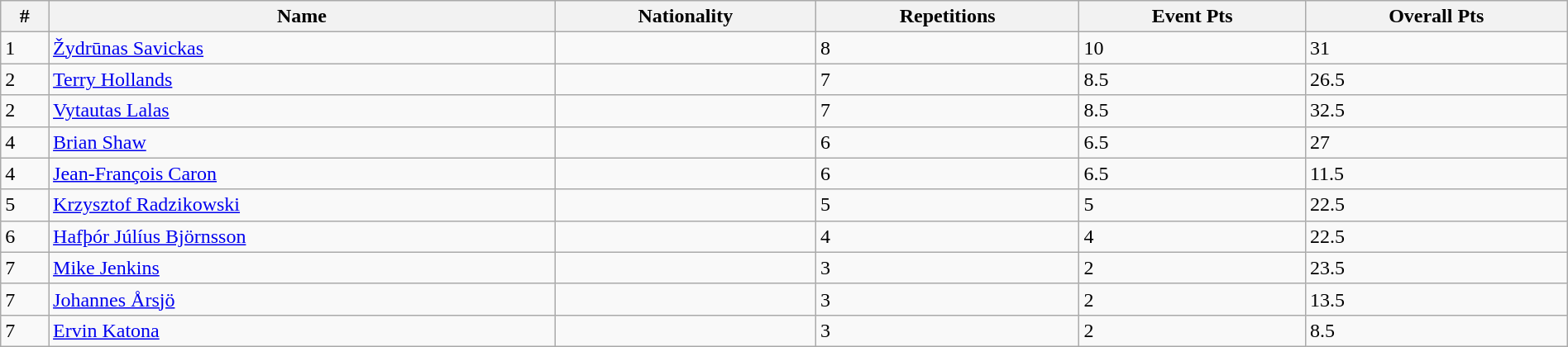<table class="wikitable sortable" style="display: inline-table; width: 100%;">
<tr>
<th>#</th>
<th>Name</th>
<th>Nationality</th>
<th>Repetitions</th>
<th>Event Pts</th>
<th>Overall Pts</th>
</tr>
<tr>
<td>1</td>
<td><a href='#'>Žydrūnas Savickas</a></td>
<td></td>
<td>8</td>
<td>10</td>
<td>31</td>
</tr>
<tr>
<td>2</td>
<td><a href='#'>Terry Hollands</a></td>
<td></td>
<td>7</td>
<td>8.5</td>
<td>26.5</td>
</tr>
<tr>
<td>2</td>
<td><a href='#'>Vytautas Lalas</a></td>
<td></td>
<td>7</td>
<td>8.5</td>
<td>32.5</td>
</tr>
<tr>
<td>4</td>
<td><a href='#'>Brian Shaw</a></td>
<td></td>
<td>6</td>
<td>6.5</td>
<td>27</td>
</tr>
<tr>
<td>4</td>
<td><a href='#'>Jean-François Caron</a></td>
<td></td>
<td>6</td>
<td>6.5</td>
<td>11.5</td>
</tr>
<tr>
<td>5</td>
<td><a href='#'>Krzysztof Radzikowski</a></td>
<td></td>
<td>5</td>
<td>5</td>
<td>22.5</td>
</tr>
<tr>
<td>6</td>
<td><a href='#'>Hafþór Júlíus Björnsson</a></td>
<td></td>
<td>4</td>
<td>4</td>
<td>22.5</td>
</tr>
<tr>
<td>7</td>
<td><a href='#'>Mike Jenkins</a></td>
<td></td>
<td>3</td>
<td>2</td>
<td>23.5</td>
</tr>
<tr>
<td>7</td>
<td><a href='#'>Johannes Årsjö</a></td>
<td></td>
<td>3</td>
<td>2</td>
<td>13.5</td>
</tr>
<tr>
<td>7</td>
<td><a href='#'>Ervin Katona</a></td>
<td></td>
<td>3</td>
<td>2</td>
<td>8.5</td>
</tr>
</table>
